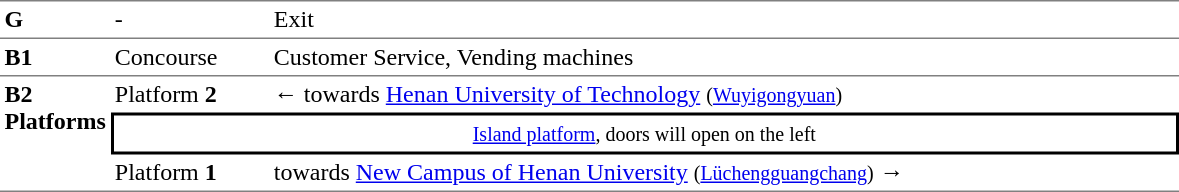<table table border=0 cellspacing=0 cellpadding=3>
<tr>
<td style="border-top:solid 1px gray;" width=50 valign=top><strong>G</strong></td>
<td style="border-top:solid 1px gray;" width=100 valign=top>-</td>
<td style="border-top:solid 1px gray;" width=600 valign=top>Exit</td>
</tr>
<tr>
<td style="border-bottom:solid 1px gray; border-top:solid 1px gray;" valign=top width=50><strong>B1</strong></td>
<td style="border-bottom:solid 1px gray; border-top:solid 1px gray;" valign=top width=100>Concourse<br></td>
<td style="border-bottom:solid 1px gray; border-top:solid 1px gray;" valign=top width=390>Customer Service, Vending machines</td>
</tr>
<tr>
<td style="border-bottom:solid 1px gray;" rowspan=3 valign=top><strong>B2<br>Platforms</strong></td>
<td>Platform <span> <strong>2</strong></span></td>
<td>←  towards <a href='#'>Henan University of Technology</a> <small>(<a href='#'>Wuyigongyuan</a>)</small></td>
</tr>
<tr>
<td style="border-right:solid 2px black;border-left:solid 2px black;border-top:solid 2px black;border-bottom:solid 2px black;text-align:center;" colspan=2><small><a href='#'>Island platform</a>, doors will open on the left</small></td>
</tr>
<tr>
<td style="border-bottom:solid 1px gray;">Platform <span> <strong>1</strong></span></td>
<td style="border-bottom:solid 1px gray;">  towards <a href='#'>New Campus of Henan University</a> <small>(<a href='#'>Lüchengguangchang</a>)</small> →</td>
</tr>
</table>
